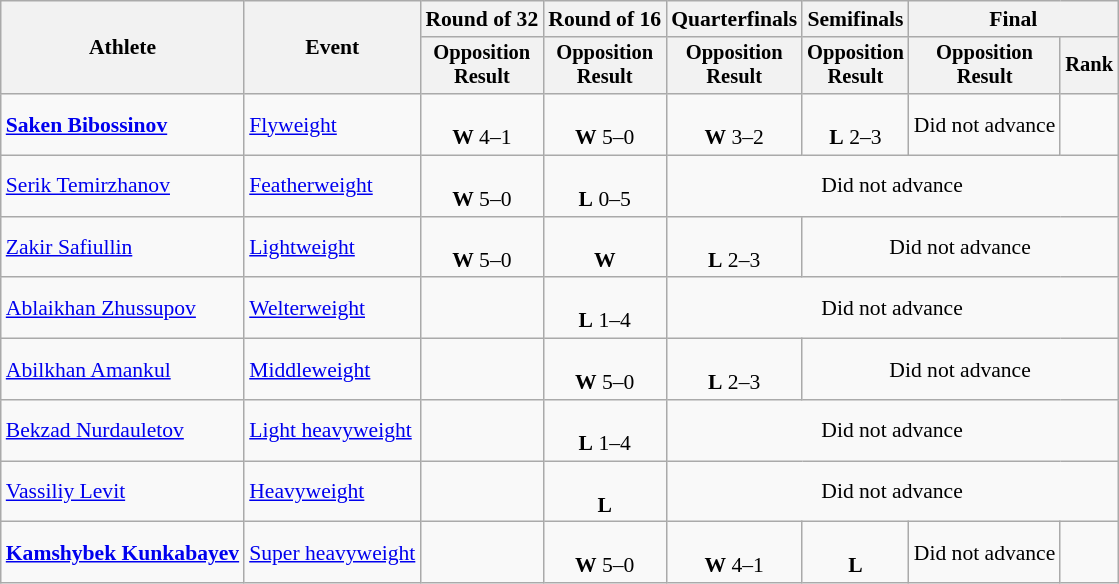<table class="wikitable" style="font-size:90%">
<tr>
<th rowspan="2">Athlete</th>
<th rowspan="2">Event</th>
<th>Round of 32</th>
<th>Round of 16</th>
<th>Quarterfinals</th>
<th>Semifinals</th>
<th colspan=2>Final</th>
</tr>
<tr style="font-size:95%">
<th>Opposition<br>Result</th>
<th>Opposition<br>Result</th>
<th>Opposition<br>Result</th>
<th>Opposition<br>Result</th>
<th>Opposition<br>Result</th>
<th>Rank</th>
</tr>
<tr align=center>
<td align=left><strong><a href='#'>Saken Bibossinov</a></strong></td>
<td align=left><a href='#'>Flyweight</a></td>
<td><br><strong>W</strong> 4–1</td>
<td><br><strong>W</strong> 5–0</td>
<td><br><strong>W</strong> 3–2</td>
<td><br><strong>L</strong> 2–3</td>
<td>Did not advance</td>
<td></td>
</tr>
<tr align=center>
<td align=left><a href='#'>Serik Temirzhanov</a></td>
<td align=left><a href='#'>Featherweight</a></td>
<td><br><strong>W</strong> 5–0</td>
<td><br><strong>L</strong> 0–5</td>
<td colspan=4>Did not advance</td>
</tr>
<tr align=center>
<td align=left><a href='#'>Zakir Safiullin</a></td>
<td align=left><a href='#'>Lightweight</a></td>
<td><br><strong>W</strong> 5–0</td>
<td><br><strong>W</strong> </td>
<td><br><strong>L</strong> 2–3</td>
<td colspan=3>Did not advance</td>
</tr>
<tr align=center>
<td align=left><a href='#'>Ablaikhan Zhussupov</a></td>
<td align=left><a href='#'>Welterweight</a></td>
<td></td>
<td><br><strong>L</strong> 1–4</td>
<td colspan=4>Did not advance</td>
</tr>
<tr align=center>
<td align=left><a href='#'>Abilkhan Amankul</a></td>
<td align=left><a href='#'>Middleweight</a></td>
<td></td>
<td><br><strong>W</strong> 5–0</td>
<td><br><strong>L</strong> 2–3</td>
<td colspan=3>Did not advance</td>
</tr>
<tr align=center>
<td align=left><a href='#'>Bekzad Nurdauletov</a></td>
<td align=left><a href='#'>Light heavyweight</a></td>
<td></td>
<td><br><strong>L</strong> 1–4</td>
<td colspan=4>Did not advance</td>
</tr>
<tr align=center>
<td align=left><a href='#'>Vassiliy Levit</a></td>
<td align=left><a href='#'>Heavyweight</a></td>
<td></td>
<td><br><strong>L</strong> </td>
<td colspan=4>Did not advance</td>
</tr>
<tr align=center>
<td align=left><strong><a href='#'>Kamshybek Kunkabayev</a></strong></td>
<td align=left><a href='#'>Super heavyweight</a></td>
<td></td>
<td><br><strong>W</strong> 5–0</td>
<td><br><strong>W</strong> 4–1</td>
<td><br><strong>L</strong> </td>
<td>Did not advance</td>
<td></td>
</tr>
</table>
